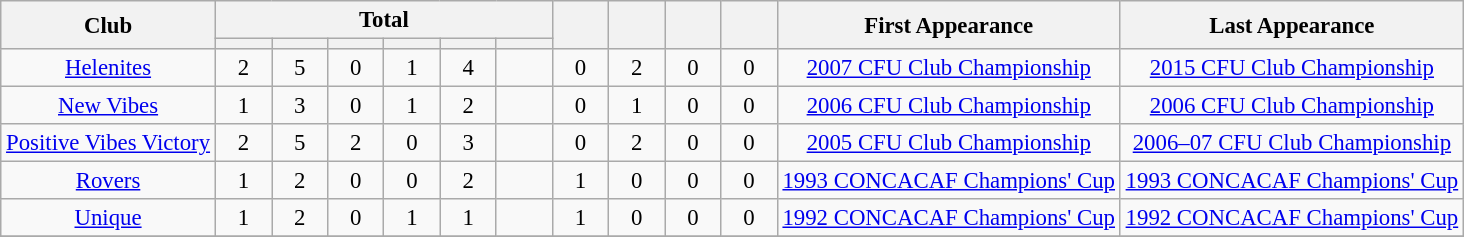<table class="wikitable sortable" style="font-size:95%; text-align: center;">
<tr>
<th rowspan=2>Club</th>
<th style="width:30px;" colspan=6>Total</th>
<th rowspan=2 style="width:2em"></th>
<th rowspan=2 style="width:2em"></th>
<th rowspan=2 style="width:2em"></th>
<th rowspan=2 style="width:2em"></th>
<th rowspan=2>First Appearance</th>
<th rowspan=2>Last Appearance</th>
</tr>
<tr>
<th style="width:2em"></th>
<th style="width:2em"></th>
<th style="width:2em"></th>
<th style="width:2em"></th>
<th style="width:2em"></th>
<th style="width:2em"></th>
</tr>
<tr>
<td><a href='#'>Helenites</a></td>
<td>2</td>
<td>5</td>
<td>0</td>
<td>1</td>
<td>4</td>
<td></td>
<td>0</td>
<td>2</td>
<td>0</td>
<td>0</td>
<td><a href='#'>2007 CFU Club Championship</a></td>
<td><a href='#'>2015 CFU Club Championship</a></td>
</tr>
<tr>
<td><a href='#'>New Vibes</a></td>
<td>1</td>
<td>3</td>
<td>0</td>
<td>1</td>
<td>2</td>
<td></td>
<td>0</td>
<td>1</td>
<td>0</td>
<td>0</td>
<td><a href='#'>2006 CFU Club Championship</a></td>
<td><a href='#'>2006 CFU Club Championship</a></td>
</tr>
<tr>
<td><a href='#'>Positive Vibes Victory</a></td>
<td>2</td>
<td>5</td>
<td>2</td>
<td>0</td>
<td>3</td>
<td></td>
<td>0</td>
<td>2</td>
<td>0</td>
<td>0</td>
<td><a href='#'>2005 CFU Club Championship</a></td>
<td><a href='#'>2006–07 CFU Club Championship</a></td>
</tr>
<tr>
<td><a href='#'>Rovers</a></td>
<td>1</td>
<td>2</td>
<td>0</td>
<td>0</td>
<td>2</td>
<td></td>
<td>1</td>
<td>0</td>
<td>0</td>
<td>0</td>
<td><a href='#'>1993 CONCACAF Champions' Cup</a></td>
<td><a href='#'>1993 CONCACAF Champions' Cup</a></td>
</tr>
<tr>
<td><a href='#'>Unique</a></td>
<td>1</td>
<td>2</td>
<td>0</td>
<td>1</td>
<td>1</td>
<td></td>
<td>1</td>
<td>0</td>
<td>0</td>
<td>0</td>
<td><a href='#'>1992 CONCACAF Champions' Cup</a></td>
<td><a href='#'>1992 CONCACAF Champions' Cup</a></td>
</tr>
<tr>
</tr>
</table>
